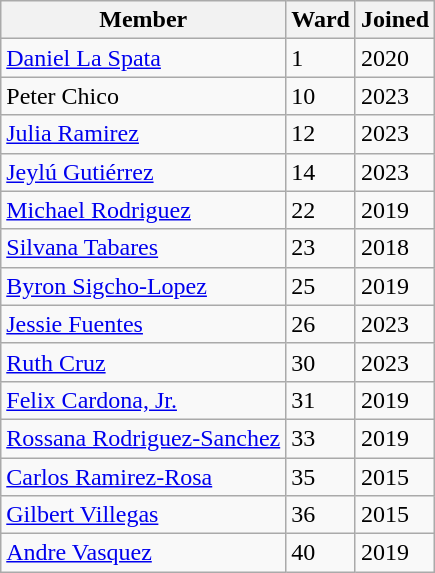<table class="wikitable sortable">
<tr>
<th>Member</th>
<th>Ward</th>
<th>Joined</th>
</tr>
<tr>
<td><a href='#'>Daniel La Spata</a></td>
<td>1</td>
<td>2020</td>
</tr>
<tr>
<td>Peter Chico</td>
<td>10</td>
<td>2023</td>
</tr>
<tr>
<td><a href='#'>Julia Ramirez</a></td>
<td>12</td>
<td>2023</td>
</tr>
<tr>
<td><a href='#'>Jeylú Gutiérrez</a></td>
<td>14</td>
<td>2023</td>
</tr>
<tr>
<td><a href='#'>Michael Rodriguez</a></td>
<td>22</td>
<td>2019</td>
</tr>
<tr>
<td><a href='#'>Silvana Tabares</a></td>
<td>23</td>
<td>2018</td>
</tr>
<tr>
<td><a href='#'>Byron Sigcho-Lopez</a></td>
<td>25</td>
<td>2019</td>
</tr>
<tr>
<td><a href='#'>Jessie Fuentes</a></td>
<td>26</td>
<td>2023</td>
</tr>
<tr>
<td><a href='#'>Ruth Cruz</a></td>
<td>30</td>
<td>2023</td>
</tr>
<tr>
<td><a href='#'>Felix Cardona, Jr.</a></td>
<td>31</td>
<td>2019</td>
</tr>
<tr>
<td><a href='#'>Rossana Rodriguez-Sanchez</a></td>
<td>33</td>
<td>2019</td>
</tr>
<tr>
<td><a href='#'>Carlos Ramirez-Rosa</a></td>
<td>35</td>
<td>2015</td>
</tr>
<tr>
<td><a href='#'>Gilbert Villegas</a></td>
<td>36</td>
<td>2015</td>
</tr>
<tr>
<td><a href='#'>Andre Vasquez</a></td>
<td>40</td>
<td>2019</td>
</tr>
</table>
